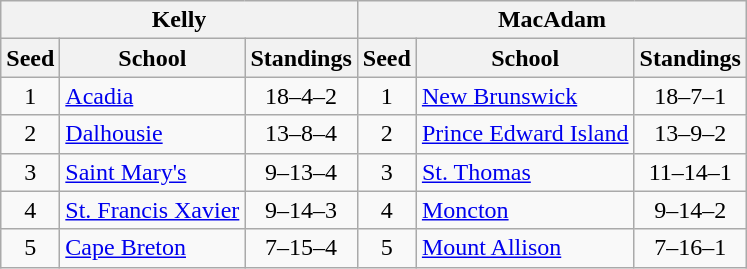<table class="wikitable">
<tr>
<th colspan=3>Kelly</th>
<th colspan=3>MacAdam</th>
</tr>
<tr>
<th>Seed</th>
<th>School</th>
<th>Standings</th>
<th>Seed</th>
<th>School</th>
<th>Standings</th>
</tr>
<tr>
<td align=center>1</td>
<td><a href='#'>Acadia</a></td>
<td align=center>18–4–2</td>
<td align=center>1</td>
<td><a href='#'>New Brunswick</a></td>
<td align=center>18–7–1</td>
</tr>
<tr>
<td align=center>2</td>
<td><a href='#'>Dalhousie</a></td>
<td align=center>13–8–4</td>
<td align=center>2</td>
<td><a href='#'>Prince Edward Island</a></td>
<td align=center>13–9–2</td>
</tr>
<tr>
<td align=center>3</td>
<td><a href='#'>Saint Mary's</a></td>
<td align=center>9–13–4</td>
<td align=center>3</td>
<td><a href='#'>St. Thomas</a></td>
<td align=center>11–14–1</td>
</tr>
<tr>
<td align=center>4</td>
<td><a href='#'>St. Francis Xavier</a></td>
<td align=center>9–14–3</td>
<td align=center>4</td>
<td><a href='#'>Moncton</a></td>
<td align=center>9–14–2</td>
</tr>
<tr>
<td align=center>5</td>
<td><a href='#'>Cape Breton</a></td>
<td align=center>7–15–4</td>
<td align=center>5</td>
<td><a href='#'>Mount Allison</a></td>
<td align=center>7–16–1</td>
</tr>
</table>
